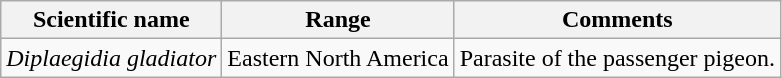<table class="wikitable sortable">
<tr>
<th>Scientific name</th>
<th>Range</th>
<th class="unsortable">Comments</th>
</tr>
<tr>
<td><em>Diplaegidia gladiator</em></td>
<td>Eastern North America</td>
<td>Parasite of the passenger pigeon.</td>
</tr>
</table>
